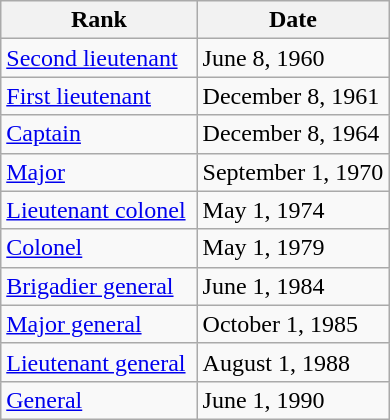<table class="wikitable">
<tr>
<th>Rank</th>
<th>Date</th>
</tr>
<tr>
<td> <a href='#'>Second lieutenant</a></td>
<td>June 8, 1960</td>
</tr>
<tr>
<td> <a href='#'>First lieutenant</a></td>
<td>December 8, 1961</td>
</tr>
<tr>
<td> <a href='#'>Captain</a></td>
<td>December 8, 1964</td>
</tr>
<tr>
<td> <a href='#'>Major</a></td>
<td>September 1, 1970</td>
</tr>
<tr>
<td> <a href='#'>Lieutenant colonel</a></td>
<td>May 1, 1974</td>
</tr>
<tr>
<td> <a href='#'>Colonel</a></td>
<td>May 1, 1979</td>
</tr>
<tr>
<td> <a href='#'>Brigadier general</a></td>
<td>June 1, 1984</td>
</tr>
<tr>
<td> <a href='#'>Major general</a></td>
<td>October 1, 1985</td>
</tr>
<tr>
<td> <a href='#'>Lieutenant general</a> </td>
<td>August 1, 1988</td>
</tr>
<tr>
<td> <a href='#'>General</a> </td>
<td>June 1, 1990</td>
</tr>
</table>
